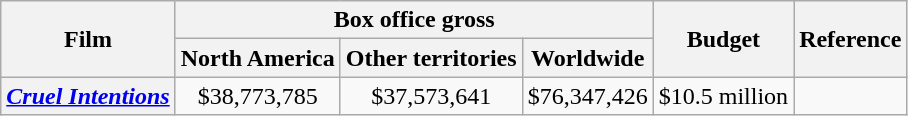<table class="wikitable plainrowheaders" style="text-align:center;">
<tr>
<th rowspan="2">Film</th>
<th colspan="3">Box office gross</th>
<th rowspan="2">Budget</th>
<th rowspan="2">Reference</th>
</tr>
<tr>
<th>North America</th>
<th>Other territories</th>
<th>Worldwide</th>
</tr>
<tr>
<th scope="row"><em><a href='#'>Cruel Intentions</a></em></th>
<td>$38,773,785</td>
<td>$37,573,641</td>
<td>$76,347,426</td>
<td>$10.5 million</td>
<td></td>
</tr>
</table>
